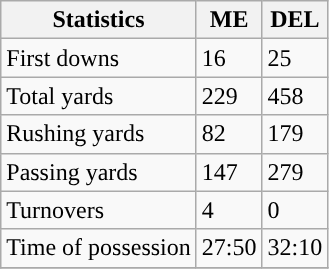<table class="wikitable" style="float: left;">
<tr>
<th>Statistics</th>
<th>ME</th>
<th>DEL</th>
</tr>
<tr>
<td>First downs</td>
<td>16</td>
<td>25</td>
</tr>
<tr>
<td>Total yards</td>
<td>229</td>
<td>458</td>
</tr>
<tr>
<td>Rushing yards</td>
<td>82</td>
<td>179</td>
</tr>
<tr>
<td>Passing yards</td>
<td>147</td>
<td>279</td>
</tr>
<tr>
<td>Turnovers</td>
<td>4</td>
<td>0</td>
</tr>
<tr>
<td>Time of possession</td>
<td>27:50</td>
<td>32:10</td>
</tr>
<tr>
</tr>
</table>
